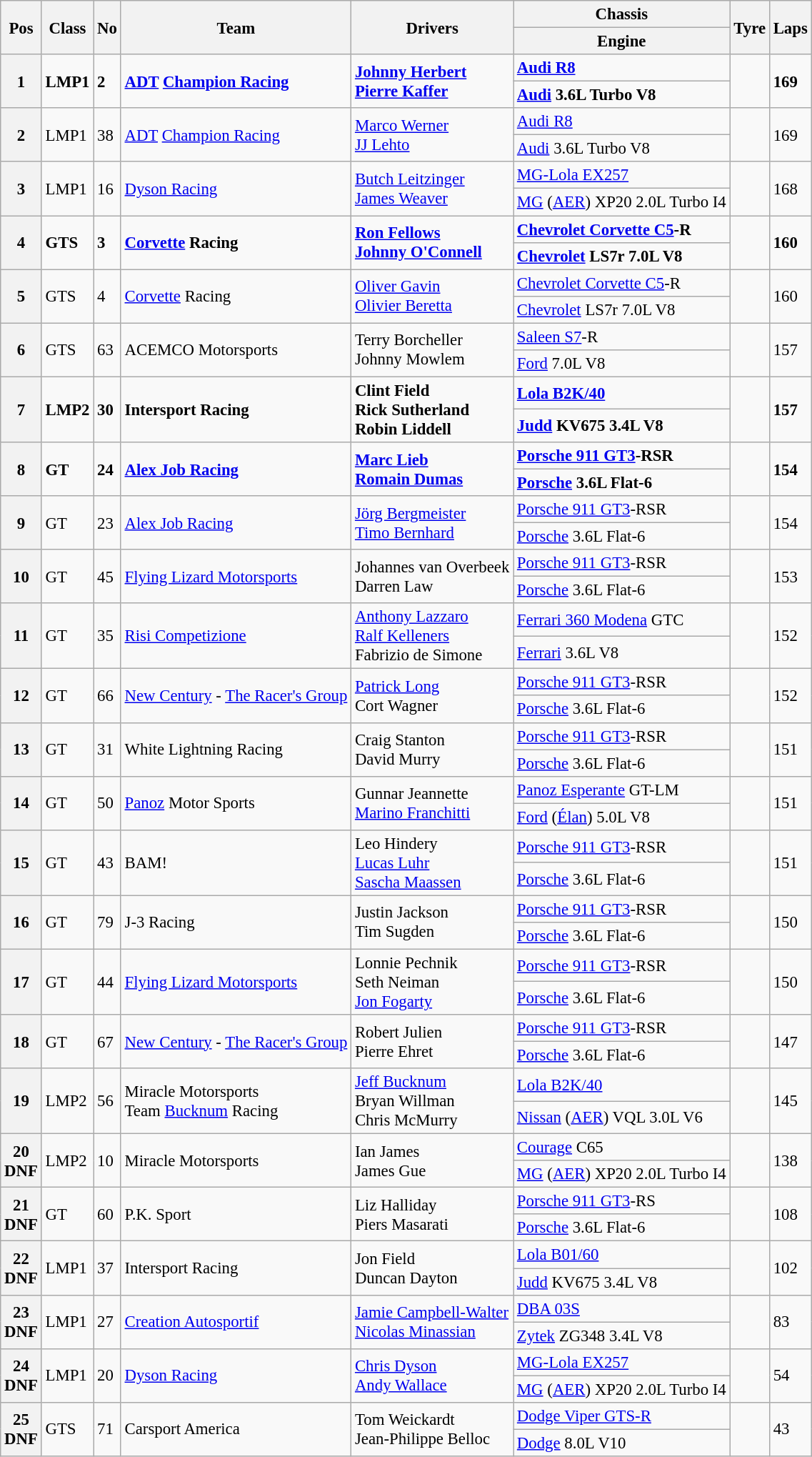<table class="wikitable" style="font-size: 95%;">
<tr>
<th rowspan=2>Pos</th>
<th rowspan=2>Class</th>
<th rowspan=2>No</th>
<th rowspan=2>Team</th>
<th rowspan=2>Drivers</th>
<th>Chassis</th>
<th rowspan=2>Tyre</th>
<th rowspan=2>Laps</th>
</tr>
<tr>
<th>Engine</th>
</tr>
<tr style="font-weight:bold">
<th rowspan=2>1</th>
<td rowspan=2>LMP1</td>
<td rowspan=2>2</td>
<td rowspan=2> <a href='#'>ADT</a> <a href='#'>Champion Racing</a></td>
<td rowspan=2> <a href='#'>Johnny Herbert</a><br> <a href='#'>Pierre Kaffer</a></td>
<td><a href='#'>Audi R8</a></td>
<td rowspan=2></td>
<td rowspan=2>169</td>
</tr>
<tr style="font-weight:bold">
<td><a href='#'>Audi</a> 3.6L Turbo V8</td>
</tr>
<tr>
<th rowspan=2>2</th>
<td rowspan=2>LMP1</td>
<td rowspan=2>38</td>
<td rowspan=2> <a href='#'>ADT</a> <a href='#'>Champion Racing</a></td>
<td rowspan=2> <a href='#'>Marco Werner</a><br> <a href='#'>JJ Lehto</a></td>
<td><a href='#'>Audi R8</a></td>
<td rowspan=2></td>
<td rowspan=2>169</td>
</tr>
<tr>
<td><a href='#'>Audi</a> 3.6L Turbo V8</td>
</tr>
<tr>
<th rowspan=2>3</th>
<td rowspan=2>LMP1</td>
<td rowspan=2>16</td>
<td rowspan=2> <a href='#'>Dyson Racing</a></td>
<td rowspan=2> <a href='#'>Butch Leitzinger</a><br>  <a href='#'>James Weaver</a></td>
<td><a href='#'>MG-Lola EX257</a></td>
<td rowspan=2></td>
<td rowspan=2>168</td>
</tr>
<tr>
<td><a href='#'>MG</a> (<a href='#'>AER</a>) XP20 2.0L Turbo I4</td>
</tr>
<tr style="font-weight:bold">
<th rowspan=2>4</th>
<td rowspan=2>GTS</td>
<td rowspan=2>3</td>
<td rowspan=2> <a href='#'>Corvette</a> Racing</td>
<td rowspan=2> <a href='#'>Ron Fellows</a><br> <a href='#'>Johnny O'Connell</a></td>
<td><a href='#'>Chevrolet Corvette C5</a>-R</td>
<td rowspan=2></td>
<td rowspan=2>160</td>
</tr>
<tr style="font-weight:bold">
<td><a href='#'>Chevrolet</a> LS7r 7.0L V8</td>
</tr>
<tr>
<th rowspan=2>5</th>
<td rowspan=2>GTS</td>
<td rowspan=2>4</td>
<td rowspan=2> <a href='#'>Corvette</a> Racing</td>
<td rowspan=2> <a href='#'>Oliver Gavin</a><br> <a href='#'>Olivier Beretta</a></td>
<td><a href='#'>Chevrolet Corvette C5</a>-R</td>
<td rowspan=2></td>
<td rowspan=2>160</td>
</tr>
<tr>
<td><a href='#'>Chevrolet</a> LS7r 7.0L V8</td>
</tr>
<tr>
<th rowspan=2>6</th>
<td rowspan=2>GTS</td>
<td rowspan=2>63</td>
<td rowspan=2> ACEMCO Motorsports</td>
<td rowspan=2> Terry Borcheller<br> Johnny Mowlem</td>
<td><a href='#'>Saleen S7</a>-R</td>
<td rowspan=2></td>
<td rowspan=2>157</td>
</tr>
<tr>
<td><a href='#'>Ford</a> 7.0L V8</td>
</tr>
<tr style="font-weight:bold">
<th rowspan=2>7</th>
<td rowspan=2>LMP2</td>
<td rowspan=2>30</td>
<td rowspan=2> Intersport Racing</td>
<td rowspan=2> Clint Field<br> Rick Sutherland<br> Robin Liddell</td>
<td><a href='#'>Lola B2K/40</a></td>
<td rowspan=2></td>
<td rowspan=2>157</td>
</tr>
<tr style="font-weight:bold">
<td><a href='#'>Judd</a> KV675 3.4L V8</td>
</tr>
<tr style="font-weight:bold">
<th rowspan=2>8</th>
<td rowspan=2>GT</td>
<td rowspan=2>24</td>
<td rowspan=2> <a href='#'>Alex Job Racing</a></td>
<td rowspan=2> <a href='#'>Marc Lieb</a><br> <a href='#'>Romain Dumas</a></td>
<td><a href='#'>Porsche 911 GT3</a>-RSR</td>
<td rowspan=2></td>
<td rowspan=2>154</td>
</tr>
<tr style="font-weight:bold">
<td><a href='#'>Porsche</a> 3.6L Flat-6</td>
</tr>
<tr>
<th rowspan=2>9</th>
<td rowspan=2>GT</td>
<td rowspan=2>23</td>
<td rowspan=2> <a href='#'>Alex Job Racing</a></td>
<td rowspan=2> <a href='#'>Jörg Bergmeister</a><br> <a href='#'>Timo Bernhard</a></td>
<td><a href='#'>Porsche 911 GT3</a>-RSR</td>
<td rowspan=2></td>
<td rowspan=2>154</td>
</tr>
<tr>
<td><a href='#'>Porsche</a> 3.6L Flat-6</td>
</tr>
<tr>
<th rowspan=2>10</th>
<td rowspan=2>GT</td>
<td rowspan=2>45</td>
<td rowspan=2> <a href='#'>Flying Lizard Motorsports</a></td>
<td rowspan=2> Johannes van Overbeek<br> Darren Law</td>
<td><a href='#'>Porsche 911 GT3</a>-RSR</td>
<td rowspan=2></td>
<td rowspan=2>153</td>
</tr>
<tr>
<td><a href='#'>Porsche</a> 3.6L Flat-6</td>
</tr>
<tr>
<th rowspan=2>11</th>
<td rowspan=2>GT</td>
<td rowspan=2>35</td>
<td rowspan=2> <a href='#'>Risi Competizione</a></td>
<td rowspan=2> <a href='#'>Anthony Lazzaro</a><br> <a href='#'>Ralf Kelleners</a><br> Fabrizio de Simone</td>
<td><a href='#'>Ferrari 360 Modena</a> GTC</td>
<td rowspan=2></td>
<td rowspan=2>152</td>
</tr>
<tr>
<td><a href='#'>Ferrari</a> 3.6L V8</td>
</tr>
<tr>
<th rowspan=2>12</th>
<td rowspan=2>GT</td>
<td rowspan=2>66</td>
<td rowspan=2> <a href='#'>New Century</a> - <a href='#'>The Racer's Group</a></td>
<td rowspan=2> <a href='#'>Patrick Long</a><br> Cort Wagner</td>
<td><a href='#'>Porsche 911 GT3</a>-RSR</td>
<td rowspan=2></td>
<td rowspan=2>152</td>
</tr>
<tr>
<td><a href='#'>Porsche</a> 3.6L Flat-6</td>
</tr>
<tr>
<th rowspan=2>13</th>
<td rowspan=2>GT</td>
<td rowspan=2>31</td>
<td rowspan=2> White Lightning Racing</td>
<td rowspan=2> Craig Stanton<br> David Murry</td>
<td><a href='#'>Porsche 911 GT3</a>-RSR</td>
<td rowspan=2></td>
<td rowspan=2>151</td>
</tr>
<tr>
<td><a href='#'>Porsche</a> 3.6L Flat-6</td>
</tr>
<tr>
<th rowspan=2>14</th>
<td rowspan=2>GT</td>
<td rowspan=2>50</td>
<td rowspan=2> <a href='#'>Panoz</a> Motor Sports</td>
<td rowspan=2> Gunnar Jeannette<br> <a href='#'>Marino Franchitti</a></td>
<td><a href='#'>Panoz Esperante</a> GT-LM</td>
<td rowspan=2></td>
<td rowspan=2>151</td>
</tr>
<tr>
<td><a href='#'>Ford</a> (<a href='#'>Élan</a>) 5.0L V8</td>
</tr>
<tr>
<th rowspan=2>15</th>
<td rowspan=2>GT</td>
<td rowspan=2>43</td>
<td rowspan=2> BAM!</td>
<td rowspan=2> Leo Hindery<br> <a href='#'>Lucas Luhr</a><br> <a href='#'>Sascha Maassen</a></td>
<td><a href='#'>Porsche 911 GT3</a>-RSR</td>
<td rowspan=2></td>
<td rowspan=2>151</td>
</tr>
<tr>
<td><a href='#'>Porsche</a> 3.6L Flat-6</td>
</tr>
<tr>
<th rowspan=2>16</th>
<td rowspan=2>GT</td>
<td rowspan=2>79</td>
<td rowspan=2> J-3 Racing</td>
<td rowspan=2> Justin Jackson<br> Tim Sugden</td>
<td><a href='#'>Porsche 911 GT3</a>-RSR</td>
<td rowspan=2></td>
<td rowspan=2>150</td>
</tr>
<tr>
<td><a href='#'>Porsche</a> 3.6L Flat-6</td>
</tr>
<tr>
<th rowspan=2>17</th>
<td rowspan=2>GT</td>
<td rowspan=2>44</td>
<td rowspan=2> <a href='#'>Flying Lizard Motorsports</a></td>
<td rowspan=2> Lonnie Pechnik<br> Seth Neiman<br> <a href='#'>Jon Fogarty</a></td>
<td><a href='#'>Porsche 911 GT3</a>-RSR</td>
<td rowspan=2></td>
<td rowspan=2>150</td>
</tr>
<tr>
<td><a href='#'>Porsche</a> 3.6L Flat-6</td>
</tr>
<tr>
<th rowspan=2>18</th>
<td rowspan=2>GT</td>
<td rowspan=2>67</td>
<td rowspan=2> <a href='#'>New Century</a> - <a href='#'>The Racer's Group</a></td>
<td rowspan=2> Robert Julien<br> Pierre Ehret</td>
<td><a href='#'>Porsche 911 GT3</a>-RSR</td>
<td rowspan=2></td>
<td rowspan=2>147</td>
</tr>
<tr>
<td><a href='#'>Porsche</a> 3.6L Flat-6</td>
</tr>
<tr>
<th rowspan=2>19</th>
<td rowspan=2>LMP2</td>
<td rowspan=2>56</td>
<td rowspan=2> Miracle Motorsports<br> Team <a href='#'>Bucknum</a> Racing</td>
<td rowspan=2> <a href='#'>Jeff Bucknum</a><br> Bryan Willman<br> Chris McMurry</td>
<td><a href='#'>Lola B2K/40</a></td>
<td rowspan=2></td>
<td rowspan=2>145</td>
</tr>
<tr>
<td><a href='#'>Nissan</a> (<a href='#'>AER</a>) VQL 3.0L V6</td>
</tr>
<tr>
<th rowspan=2>20<br>DNF</th>
<td rowspan=2>LMP2</td>
<td rowspan=2>10</td>
<td rowspan=2> Miracle Motorsports</td>
<td rowspan=2> Ian James<br> James Gue</td>
<td><a href='#'>Courage</a> C65</td>
<td rowspan=2></td>
<td rowspan=2>138</td>
</tr>
<tr>
<td><a href='#'>MG</a> (<a href='#'>AER</a>) XP20 2.0L Turbo I4</td>
</tr>
<tr>
<th rowspan=2>21<br>DNF</th>
<td rowspan=2>GT</td>
<td rowspan=2>60</td>
<td rowspan=2> P.K. Sport</td>
<td rowspan=2> Liz Halliday<br> Piers Masarati</td>
<td><a href='#'>Porsche 911 GT3</a>-RS</td>
<td rowspan=2></td>
<td rowspan=2>108</td>
</tr>
<tr>
<td><a href='#'>Porsche</a> 3.6L Flat-6</td>
</tr>
<tr>
<th rowspan=2>22<br>DNF</th>
<td rowspan=2>LMP1</td>
<td rowspan=2>37</td>
<td rowspan=2> Intersport Racing</td>
<td rowspan=2> Jon Field<br> Duncan Dayton</td>
<td><a href='#'>Lola B01/60</a></td>
<td rowspan=2></td>
<td rowspan=2>102</td>
</tr>
<tr>
<td><a href='#'>Judd</a> KV675 3.4L V8</td>
</tr>
<tr>
<th rowspan=2>23<br>DNF</th>
<td rowspan=2>LMP1</td>
<td rowspan=2>27</td>
<td rowspan=2> <a href='#'>Creation Autosportif</a></td>
<td rowspan=2> <a href='#'>Jamie Campbell-Walter</a><br> <a href='#'>Nicolas Minassian</a></td>
<td><a href='#'>DBA 03S</a></td>
<td rowspan=2></td>
<td rowspan=2>83</td>
</tr>
<tr>
<td><a href='#'>Zytek</a> ZG348 3.4L V8</td>
</tr>
<tr>
<th rowspan=2>24<br>DNF</th>
<td rowspan=2>LMP1</td>
<td rowspan=2>20</td>
<td rowspan=2> <a href='#'>Dyson Racing</a></td>
<td rowspan=2> <a href='#'>Chris Dyson</a><br> <a href='#'>Andy Wallace</a></td>
<td><a href='#'>MG-Lola EX257</a></td>
<td rowspan=2></td>
<td rowspan=2>54</td>
</tr>
<tr>
<td><a href='#'>MG</a> (<a href='#'>AER</a>) XP20 2.0L Turbo I4</td>
</tr>
<tr>
<th rowspan=2>25<br>DNF</th>
<td rowspan=2>GTS</td>
<td rowspan=2>71</td>
<td rowspan=2> Carsport America</td>
<td rowspan=2> Tom Weickardt<br> Jean-Philippe Belloc</td>
<td><a href='#'>Dodge Viper GTS-R</a></td>
<td rowspan=2></td>
<td rowspan=2>43</td>
</tr>
<tr>
<td><a href='#'>Dodge</a> 8.0L V10</td>
</tr>
</table>
